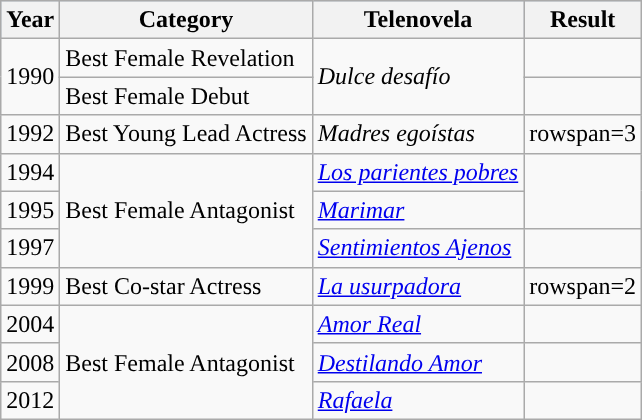<table class="wikitable">
<tr style="background:#b0c4de;">
<th>Year</th>
<th>Category</th>
<th>Telenovela</th>
<th>Result</th>
</tr>
<tr>
<td rowspan=2>1990</td>
<td>Best Female Revelation</td>
<td rowspan=2><em>Dulce desafío</em></td>
<td></td>
</tr>
<tr>
<td>Best Female Debut</td>
<td></td>
</tr>
<tr>
<td>1992</td>
<td>Best Young Lead Actress</td>
<td><em>Madres egoístas</em></td>
<td>rowspan=3 </td>
</tr>
<tr>
<td>1994</td>
<td rowspan=3>Best Female Antagonist</td>
<td><em><a href='#'>Los parientes pobres</a></em></td>
</tr>
<tr>
<td>1995</td>
<td><em><a href='#'>Marimar</a></em></td>
</tr>
<tr>
<td>1997</td>
<td><em><a href='#'>Sentimientos Ajenos</a></em></td>
<td></td>
</tr>
<tr>
<td>1999</td>
<td>Best Co-star Actress</td>
<td><em><a href='#'>La usurpadora</a></em></td>
<td>rowspan=2 </td>
</tr>
<tr>
<td>2004</td>
<td rowspan=3>Best Female Antagonist</td>
<td><em><a href='#'>Amor Real</a></em></td>
</tr>
<tr>
<td>2008</td>
<td><em><a href='#'>Destilando Amor</a></em></td>
<td></td>
</tr>
<tr>
<td>2012</td>
<td><em><a href='#'>Rafaela</a></em></td>
<td></td>
</tr>
</table>
